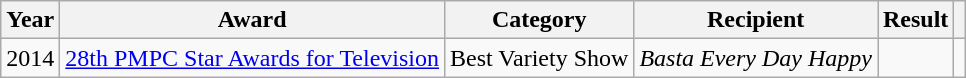<table class="wikitable">
<tr>
<th>Year</th>
<th>Award</th>
<th>Category</th>
<th>Recipient</th>
<th>Result</th>
<th></th>
</tr>
<tr>
<td>2014</td>
<td><a href='#'>28th PMPC Star Awards for Television</a></td>
<td>Best Variety Show</td>
<td><em>Basta Every Day Happy</em></td>
<td></td>
<td></td>
</tr>
</table>
